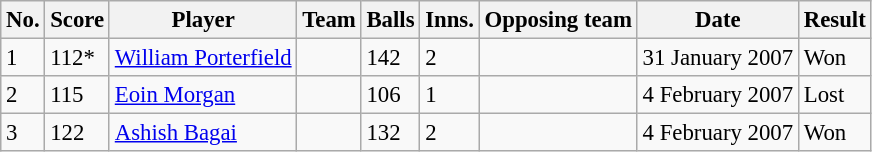<table class="wikitable sortable" style="font-size:95%">
<tr>
<th>No.</th>
<th>Score</th>
<th>Player</th>
<th>Team</th>
<th>Balls</th>
<th>Inns.</th>
<th>Opposing team</th>
<th>Date</th>
<th>Result</th>
</tr>
<tr>
<td>1</td>
<td>112*</td>
<td><a href='#'>William Porterfield</a></td>
<td></td>
<td>142</td>
<td>2</td>
<td></td>
<td>31 January 2007</td>
<td>Won</td>
</tr>
<tr>
<td>2</td>
<td>115</td>
<td><a href='#'>Eoin Morgan</a></td>
<td></td>
<td>106</td>
<td>1</td>
<td></td>
<td>4 February 2007</td>
<td>Lost</td>
</tr>
<tr>
<td>3</td>
<td>122</td>
<td><a href='#'>Ashish Bagai</a></td>
<td></td>
<td>132</td>
<td>2</td>
<td></td>
<td>4 February 2007</td>
<td>Won</td>
</tr>
</table>
